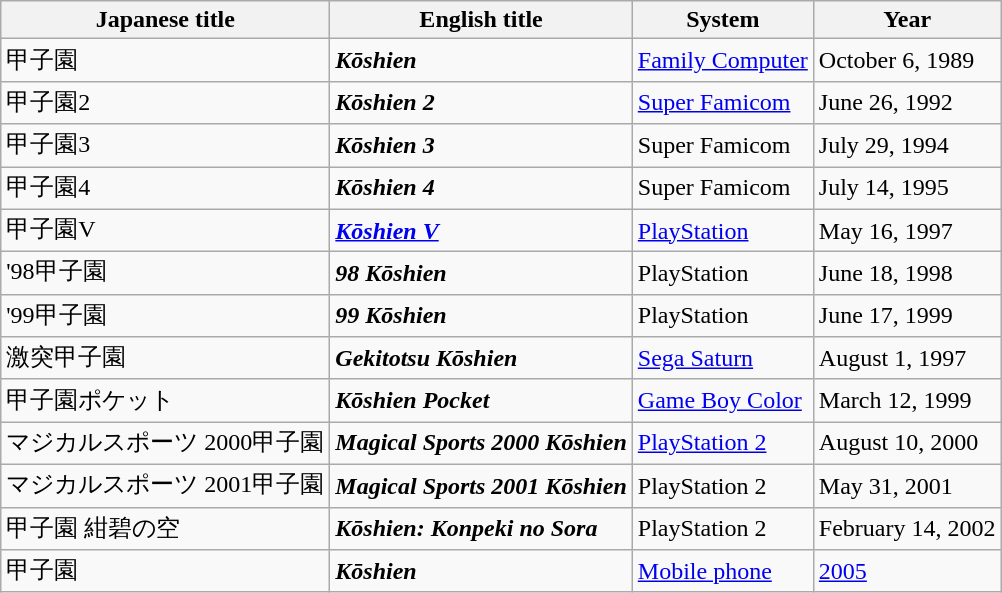<table class="wikitable">
<tr>
<th>Japanese title</th>
<th>English title</th>
<th>System</th>
<th>Year</th>
</tr>
<tr style="vertical-align: middle;">
<td style="white-space: nowrap;">甲子園</td>
<td style="white-space: nowrap;"><strong><em>Kōshien</em></strong></td>
<td><a href='#'>Family Computer</a></td>
<td style="white-space: nowrap;">October 6, 1989</td>
</tr>
<tr style="vertical-align: middle;">
<td style="white-space: nowrap;">甲子園2</td>
<td style="white-space: nowrap;"><strong><em>Kōshien 2</em></strong></td>
<td><a href='#'>Super Famicom</a></td>
<td style="white-space: nowrap;">June 26, 1992</td>
</tr>
<tr style="vertical-align: middle;">
<td style="white-space: nowrap;">甲子園3</td>
<td style="white-space: nowrap;"><strong><em>Kōshien 3</em></strong></td>
<td>Super Famicom</td>
<td style="white-space: nowrap;">July 29, 1994</td>
</tr>
<tr style="vertical-align: middle;">
<td style="white-space: nowrap;">甲子園4</td>
<td style="white-space: nowrap;"><strong><em>Kōshien 4</em></strong></td>
<td>Super Famicom</td>
<td style="white-space: nowrap;">July 14, 1995</td>
</tr>
<tr style="vertical-align: middle;">
<td style="white-space: nowrap;">甲子園V</td>
<td style="white-space: nowrap;"><strong><em><a href='#'>Kōshien V</a></em></strong></td>
<td><a href='#'>PlayStation</a></td>
<td style="white-space: nowrap;">May 16, 1997</td>
</tr>
<tr style="vertical-align: middle;">
<td style="white-space: nowrap;">'98甲子園</td>
<td style="white-space: nowrap;"><strong><em>98 Kōshien</em></strong></td>
<td>PlayStation</td>
<td style="white-space: nowrap;">June 18, 1998</td>
</tr>
<tr style="vertical-align: middle;">
<td style="white-space: nowrap;">'99甲子園</td>
<td style="white-space: nowrap;"><strong><em>99 Kōshien</em></strong></td>
<td>PlayStation</td>
<td style="white-space: nowrap;">June 17, 1999</td>
</tr>
<tr style="vertical-align: middle;">
<td style="white-space: nowrap;">激突甲子園</td>
<td style="white-space: nowrap;"><strong><em>Gekitotsu Kōshien</em></strong></td>
<td><a href='#'>Sega Saturn</a></td>
<td style="white-space: nowrap;">August 1, 1997</td>
</tr>
<tr style="vertical-align: middle;">
<td style="white-space: nowrap;">甲子園ポケット</td>
<td style="white-space: nowrap;"><strong><em>Kōshien Pocket</em></strong></td>
<td><a href='#'>Game Boy Color</a></td>
<td style="white-space: nowrap;">March 12, 1999</td>
</tr>
<tr style="vertical-align: middle;">
<td style="white-space: nowrap;">マジカルスポーツ 2000甲子園</td>
<td style="white-space: nowrap;"><strong><em>Magical Sports 2000 Kōshien</em></strong></td>
<td><a href='#'>PlayStation 2</a></td>
<td style="white-space: nowrap;">August 10, 2000</td>
</tr>
<tr style="vertical-align: middle;">
<td style="white-space: nowrap;">マジカルスポーツ 2001甲子園</td>
<td style="white-space: nowrap;"><strong><em>Magical Sports 2001 Kōshien</em></strong></td>
<td>PlayStation 2</td>
<td style="white-space: nowrap;">May 31, 2001</td>
</tr>
<tr style="vertical-align: middle;">
<td style="white-space: nowrap;">甲子園 紺碧の空</td>
<td style="white-space: nowrap;"><strong><em>Kōshien: Konpeki no Sora</em></strong></td>
<td>PlayStation 2</td>
<td style="white-space: nowrap;">February 14, 2002</td>
</tr>
<tr style="vertical-align: middle;">
<td style="white-space: nowrap;">甲子園</td>
<td style="white-space: nowrap;"><strong><em>Kōshien</em></strong></td>
<td><a href='#'>Mobile phone</a></td>
<td style="white-space: nowrap;"><a href='#'>2005</a></td>
</tr>
</table>
